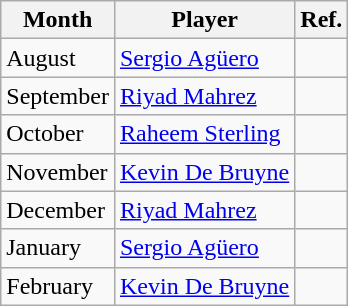<table class="wikitable">
<tr>
<th>Month</th>
<th>Player</th>
<th>Ref.</th>
</tr>
<tr>
<td>August</td>
<td> <a href='#'>Sergio Agüero</a></td>
<td></td>
</tr>
<tr>
<td>September</td>
<td> <a href='#'>Riyad Mahrez</a></td>
<td></td>
</tr>
<tr>
<td>October</td>
<td> <a href='#'>Raheem Sterling</a></td>
<td></td>
</tr>
<tr>
<td>November</td>
<td> <a href='#'>Kevin De Bruyne</a></td>
<td></td>
</tr>
<tr>
<td>December</td>
<td> <a href='#'>Riyad Mahrez</a></td>
<td></td>
</tr>
<tr>
<td>January</td>
<td> <a href='#'>Sergio Agüero</a></td>
<td></td>
</tr>
<tr>
<td>February</td>
<td> <a href='#'>Kevin De Bruyne</a></td>
<td></td>
</tr>
</table>
